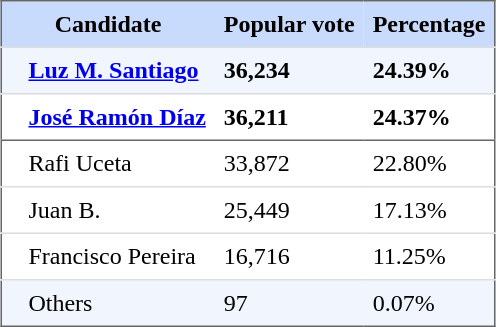<table style="border: 1px solid #666666; border-collapse: collapse" align="center" cellpadding="6">
<tr style="background-color: #C9DBFC">
<th colspan="2">Candidate</th>
<th>Popular vote</th>
<th>Percentage</th>
</tr>
<tr style="background-color: #F0F5FE">
<td style="border-top: 1px solid #DDDDDD"></td>
<td style="border-top: 1px solid #DDDDDD"><strong><a href='#'>Luz M. Santiago</a></strong></td>
<td style="border-top: 1px solid #DDDDDD"><strong>36,234</strong></td>
<td style="border-top: 1px solid #DDDDDD"><strong>24.39%</strong></td>
</tr>
<tr>
<td style="border-top: 1px solid #DDDDDD"></td>
<td style="border-top: 1px solid #DDDDDD"><strong><a href='#'>José Ramón Díaz</a></strong></td>
<td style="border-top: 1px solid #DDDDDD"><strong>36,211</strong></td>
<td style="border-top: 1px solid #DDDDDD"><strong>24.37%</strong></td>
</tr>
<tr>
<td style="border-top: 1px solid #666666"></td>
<td style="border-top: 1px solid #666666">Rafi Uceta</td>
<td style="border-top: 1px solid #666666">33,872</td>
<td style="border-top: 1px solid #666666">22.80%</td>
</tr>
<tr>
<td style="border-top: 1px solid #DDDDDD"></td>
<td style="border-top: 1px solid #DDDDDD">Juan B.</td>
<td style="border-top: 1px solid #DDDDDD">25,449</td>
<td style="border-top: 1px solid #DDDDDD">17.13%</td>
</tr>
<tr>
<td style="border-top: 1px solid #DDDDDD"></td>
<td style="border-top: 1px solid #DDDDDD">Francisco Pereira</td>
<td style="border-top: 1px solid #DDDDDD">16,716</td>
<td style="border-top: 1px solid #DDDDDD">11.25%</td>
</tr>
<tr style="background-color: #F0F5FE">
<td style="border-top: 1px solid #DDDDDD"></td>
<td style="border-top: 1px solid #DDDDDD">Others</td>
<td style="border-top: 1px solid #DDDDDD">97</td>
<td style="border-top: 1px solid #DDDDDD">0.07%</td>
</tr>
</table>
